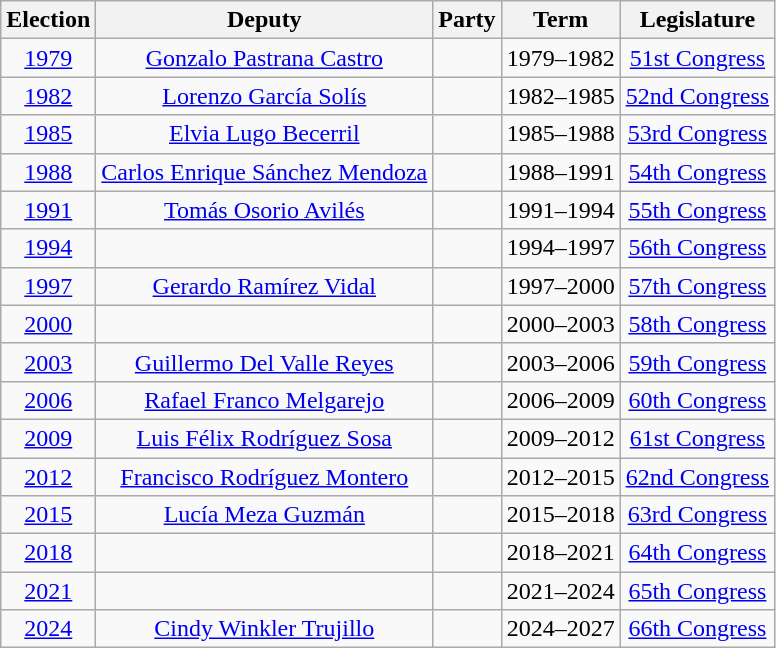<table class="wikitable" style="text-align: center">
<tr>
<th>Election</th>
<th>Deputy</th>
<th>Party</th>
<th>Term</th>
<th>Legislature</th>
</tr>
<tr>
<td><a href='#'>1979</a></td>
<td><a href='#'>Gonzalo Pastrana Castro</a></td>
<td></td>
<td>1979–1982</td>
<td><a href='#'>51st Congress</a></td>
</tr>
<tr>
<td><a href='#'>1982</a></td>
<td><a href='#'>Lorenzo García Solís</a></td>
<td></td>
<td>1982–1985</td>
<td><a href='#'>52nd Congress</a></td>
</tr>
<tr>
<td><a href='#'>1985</a></td>
<td><a href='#'>Elvia Lugo Becerril</a></td>
<td></td>
<td>1985–1988</td>
<td><a href='#'>53rd Congress</a></td>
</tr>
<tr>
<td><a href='#'>1988</a></td>
<td><a href='#'>Carlos Enrique Sánchez Mendoza</a></td>
<td></td>
<td>1988–1991</td>
<td><a href='#'>54th Congress</a></td>
</tr>
<tr>
<td><a href='#'>1991</a></td>
<td><a href='#'>Tomás Osorio Avilés</a></td>
<td></td>
<td>1991–1994</td>
<td><a href='#'>55th Congress</a></td>
</tr>
<tr>
<td><a href='#'>1994</a></td>
<td></td>
<td></td>
<td>1994–1997</td>
<td><a href='#'>56th Congress</a></td>
</tr>
<tr>
<td><a href='#'>1997</a></td>
<td><a href='#'>Gerardo Ramírez Vidal</a></td>
<td></td>
<td>1997–2000</td>
<td><a href='#'>57th Congress</a></td>
</tr>
<tr>
<td><a href='#'>2000</a></td>
<td></td>
<td></td>
<td>2000–2003</td>
<td><a href='#'>58th Congress</a></td>
</tr>
<tr>
<td><a href='#'>2003</a></td>
<td><a href='#'>Guillermo Del Valle Reyes</a></td>
<td></td>
<td>2003–2006</td>
<td><a href='#'>59th Congress</a></td>
</tr>
<tr>
<td><a href='#'>2006</a></td>
<td><a href='#'>Rafael Franco Melgarejo</a></td>
<td></td>
<td>2006–2009</td>
<td><a href='#'>60th Congress</a></td>
</tr>
<tr>
<td><a href='#'>2009</a></td>
<td><a href='#'>Luis Félix Rodríguez Sosa</a></td>
<td></td>
<td>2009–2012</td>
<td><a href='#'>61st Congress</a></td>
</tr>
<tr>
<td><a href='#'>2012</a></td>
<td><a href='#'>Francisco Rodríguez Montero</a></td>
<td></td>
<td>2012–2015</td>
<td><a href='#'>62nd Congress</a></td>
</tr>
<tr>
<td><a href='#'>2015</a></td>
<td><a href='#'>Lucía Meza Guzmán</a></td>
<td></td>
<td>2015–2018</td>
<td><a href='#'>63rd Congress</a></td>
</tr>
<tr>
<td><a href='#'>2018</a></td>
<td></td>
<td></td>
<td>2018–2021</td>
<td><a href='#'>64th Congress</a></td>
</tr>
<tr>
<td><a href='#'>2021</a></td>
<td></td>
<td></td>
<td>2021–2024</td>
<td><a href='#'>65th Congress</a></td>
</tr>
<tr>
<td><a href='#'>2024</a></td>
<td><a href='#'>Cindy Winkler Trujillo</a></td>
<td></td>
<td>2024–2027</td>
<td><a href='#'>66th Congress</a></td>
</tr>
</table>
